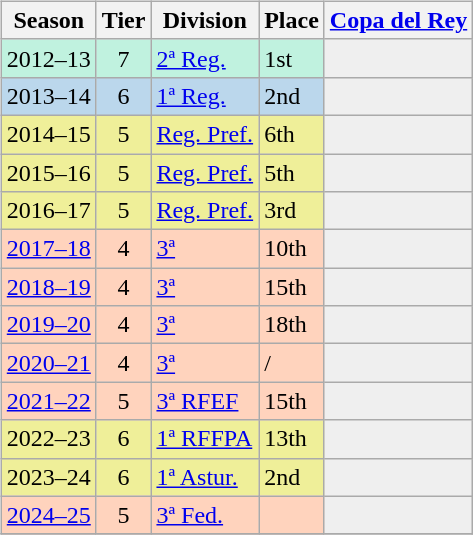<table>
<tr>
<td valign="top" width=0%><br><table class="wikitable">
<tr style="background:#f0f6fa;">
<th>Season</th>
<th>Tier</th>
<th>Division</th>
<th>Place</th>
<th><a href='#'>Copa del Rey</a></th>
</tr>
<tr>
<td style="background:#C0F2DF;">2012–13</td>
<td style="background:#C0F2DF;" align="center">7</td>
<td style="background:#C0F2DF;"><a href='#'>2ª Reg.</a></td>
<td style="background:#C0F2DF;">1st</td>
<th style="background:#efefef;"></th>
</tr>
<tr>
<td style="background:#BBD7EC;">2013–14</td>
<td style="background:#BBD7EC;" align="center">6</td>
<td style="background:#BBD7EC;"><a href='#'>1ª Reg.</a></td>
<td style="background:#BBD7EC;">2nd</td>
<th style="background:#efefef;"></th>
</tr>
<tr>
<td style="background:#EFEF99;">2014–15</td>
<td style="background:#EFEF99;" align="center">5</td>
<td style="background:#EFEF99;"><a href='#'>Reg. Pref.</a></td>
<td style="background:#EFEF99;">6th</td>
<td style="background:#efefef;"></td>
</tr>
<tr>
<td style="background:#EFEF99;">2015–16</td>
<td style="background:#EFEF99;" align="center">5</td>
<td style="background:#EFEF99;"><a href='#'>Reg. Pref.</a></td>
<td style="background:#EFEF99;">5th</td>
<td style="background:#efefef;"></td>
</tr>
<tr>
<td style="background:#EFEF99;">2016–17</td>
<td style="background:#EFEF99;" align="center">5</td>
<td style="background:#EFEF99;"><a href='#'>Reg. Pref.</a></td>
<td style="background:#EFEF99;">3rd</td>
<td style="background:#efefef;"></td>
</tr>
<tr>
<td style="background:#FFD3BD;"><a href='#'>2017–18</a></td>
<td style="background:#FFD3BD;" align="center">4</td>
<td style="background:#FFD3BD;"><a href='#'>3ª</a></td>
<td style="background:#FFD3BD;">10th</td>
<td style="background:#efefef;"></td>
</tr>
<tr>
<td style="background:#FFD3BD;"><a href='#'>2018–19</a></td>
<td style="background:#FFD3BD;" align="center">4</td>
<td style="background:#FFD3BD;"><a href='#'>3ª</a></td>
<td style="background:#FFD3BD;">15th</td>
<th style="background:#efefef;"></th>
</tr>
<tr>
<td style="background:#FFD3BD;"><a href='#'>2019–20</a></td>
<td style="background:#FFD3BD;" align="center">4</td>
<td style="background:#FFD3BD;"><a href='#'>3ª</a></td>
<td style="background:#FFD3BD;">18th</td>
<th style="background:#efefef;"></th>
</tr>
<tr>
<td style="background:#FFD3BD;"><a href='#'>2020–21</a></td>
<td style="background:#FFD3BD;" align="center">4</td>
<td style="background:#FFD3BD;"><a href='#'>3ª</a></td>
<td style="background:#FFD3BD;"> / </td>
<th style="background:#efefef;"></th>
</tr>
<tr>
<td style="background:#FFD3BD;"><a href='#'>2021–22</a></td>
<td style="background:#FFD3BD;" align="center">5</td>
<td style="background:#FFD3BD;"><a href='#'>3ª RFEF</a></td>
<td style="background:#FFD3BD;">15th</td>
<th style="background:#efefef;"></th>
</tr>
<tr>
<td style="background:#EFEF99;">2022–23</td>
<td style="background:#EFEF99;" align="center">6</td>
<td style="background:#EFEF99;"><a href='#'>1ª RFFPA</a></td>
<td style="background:#EFEF99;">13th</td>
<td style="background:#efefef;"></td>
</tr>
<tr>
<td style="background:#EFEF99;">2023–24</td>
<td style="background:#EFEF99;" align="center">6</td>
<td style="background:#EFEF99;"><a href='#'>1ª Astur.</a></td>
<td style="background:#EFEF99;">2nd</td>
<td style="background:#efefef;"></td>
</tr>
<tr>
<td style="background:#FFD3BD;"><a href='#'>2024–25</a></td>
<td style="background:#FFD3BD;" align="center">5</td>
<td style="background:#FFD3BD;"><a href='#'>3ª Fed.</a></td>
<td style="background:#FFD3BD;"></td>
<th style="background:#efefef;"></th>
</tr>
<tr>
</tr>
</table>
</td>
</tr>
</table>
